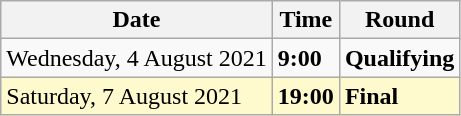<table class="wikitable">
<tr>
<th>Date</th>
<th>Time</th>
<th>Round</th>
</tr>
<tr>
<td>Wednesday, 4 August 2021</td>
<td><strong>9:00</strong></td>
<td><strong>Qualifying</strong></td>
</tr>
<tr style=background:lemonchiffon>
<td>Saturday, 7 August 2021</td>
<td><strong>19:00</strong></td>
<td><strong>Final</strong></td>
</tr>
</table>
